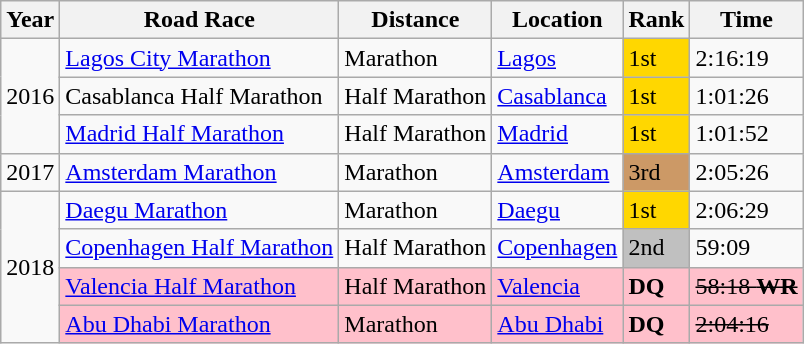<table class="wikitable plainrowheaders sortable">
<tr>
<th scope="col">Year</th>
<th scope="col">Road Race</th>
<th scope="col">Distance</th>
<th scope="col">Location</th>
<th scope="col">Rank</th>
<th scope="col">Time</th>
</tr>
<tr>
<td rowspan=3>2016</td>
<td><a href='#'>Lagos City Marathon</a></td>
<td>Marathon</td>
<td><a href='#'>Lagos</a></td>
<td bgcolor=gold>1st</td>
<td>2:16:19</td>
</tr>
<tr>
<td>Casablanca Half Marathon</td>
<td>Half Marathon</td>
<td><a href='#'>Casablanca</a></td>
<td bgcolor=gold>1st</td>
<td>1:01:26</td>
</tr>
<tr>
<td><a href='#'>Madrid Half Marathon</a></td>
<td>Half Marathon</td>
<td><a href='#'>Madrid</a></td>
<td bgcolor=gold>1st</td>
<td>1:01:52</td>
</tr>
<tr>
<td rowspan=1>2017</td>
<td><a href='#'>Amsterdam Marathon</a></td>
<td>Marathon</td>
<td><a href='#'>Amsterdam</a></td>
<td bgcolor=cc9966>3rd</td>
<td>2:05:26</td>
</tr>
<tr>
<td rowspan=4>2018</td>
<td><a href='#'>Daegu Marathon</a></td>
<td>Marathon</td>
<td><a href='#'>Daegu</a></td>
<td bgcolor=gold>1st</td>
<td>2:06:29</td>
</tr>
<tr>
<td><a href='#'>Copenhagen Half Marathon</a></td>
<td>Half Marathon</td>
<td><a href='#'>Copenhagen</a></td>
<td bgcolor=silver>2nd</td>
<td>59:09</td>
</tr>
<tr bgcolor=pink>
<td><a href='#'>Valencia Half Marathon</a></td>
<td>Half Marathon</td>
<td><a href='#'>Valencia</a></td>
<td bgcolor=pink><strong>DQ</strong></td>
<td><s>58:18 <strong>WR</strong></s></td>
</tr>
<tr bgcolor=pink>
<td><a href='#'>Abu Dhabi Marathon</a></td>
<td>Marathon</td>
<td><a href='#'>Abu Dhabi</a></td>
<td bgcolor=pink><strong>DQ</strong></td>
<td><s>2:04:16</s></td>
</tr>
</table>
